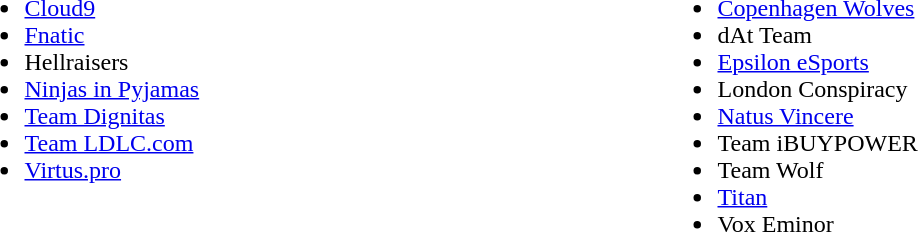<table cellspacing="10">
<tr>
<td valign="top" width="450px"><br><ul><li><a href='#'>Cloud9</a></li><li><a href='#'>Fnatic</a></li><li>Hellraisers</li><li><a href='#'>Ninjas in Pyjamas</a></li><li><a href='#'>Team Dignitas</a></li><li><a href='#'>Team LDLC.com</a></li><li><a href='#'>Virtus.pro</a></li></ul></td>
<td valign="top"><br><ul><li><a href='#'>Copenhagen Wolves</a></li><li>dAt Team</li><li><a href='#'>Epsilon eSports</a></li><li>London Conspiracy</li><li><a href='#'>Natus Vincere</a></li><li>Team iBUYPOWER</li><li>Team Wolf</li><li><a href='#'>Titan</a></li><li>Vox Eminor</li></ul></td>
</tr>
<tr>
</tr>
</table>
